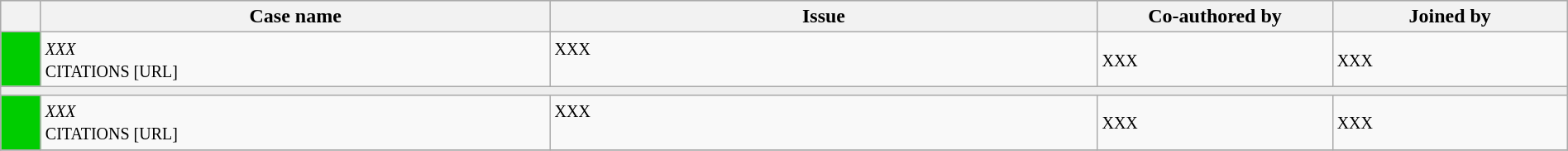<table class="wikitable" width=100%>
<tr bgcolor="#CCCCCC">
<th width=25px></th>
<th width=32.5%>Case name</th>
<th>Issue</th>
<th width=15%>Co-authored by</th>
<th width=15%>Joined by</th>
</tr>
<tr>
<td bgcolor="00cd00"></td>
<td align=left valign=top><small><em>XXX</em><br> CITATIONS [URL]</small></td>
<td valign=top><small> XXX</small></td>
<td><small> XXX</small></td>
<td><small>  XXX</small></td>
</tr>
<tr>
<td bgcolor=#EEEEEE colspan=5 valign=top><small></small></td>
</tr>
<tr>
<td bgcolor="00cd00"></td>
<td align=left valign=top><small><em>XXX</em><br> CITATIONS [URL]</small></td>
<td valign=top><small>XXX</small></td>
<td><small> XXX</small></td>
<td><small> XXX</small></td>
</tr>
<tr>
</tr>
</table>
